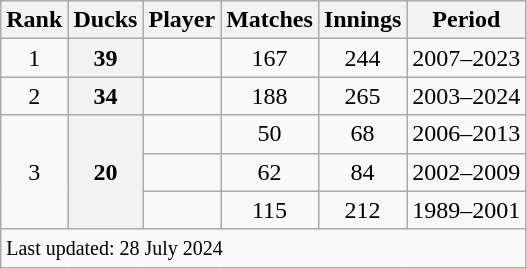<table class="wikitable plainrowheaders sortable">
<tr>
<th scope=col>Rank</th>
<th scope=col>Ducks</th>
<th scope=col>Player</th>
<th scope=col>Matches</th>
<th scope=col>Innings</th>
<th scope=col>Period</th>
</tr>
<tr>
<td align=center>1</td>
<th scope=row style=text-align:center;>39</th>
<td></td>
<td align=center>167</td>
<td align=center>244</td>
<td>2007–2023</td>
</tr>
<tr>
<td align=center>2</td>
<th scope=row style=text-align:center;>34</th>
<td></td>
<td align=center>188</td>
<td align=center>265</td>
<td>2003–2024</td>
</tr>
<tr>
<td align=center rowspan=3>3</td>
<th scope=row style=text-align:center; rowspan=3>20</th>
<td></td>
<td align=center>50</td>
<td align=center>68</td>
<td>2006–2013</td>
</tr>
<tr>
<td></td>
<td align=center>62</td>
<td align=center>84</td>
<td>2002–2009</td>
</tr>
<tr>
<td></td>
<td align=center>115</td>
<td align=center>212</td>
<td>1989–2001</td>
</tr>
<tr class=sortbottom>
<td colspan=6><small>Last updated: 28 July 2024</small></td>
</tr>
</table>
